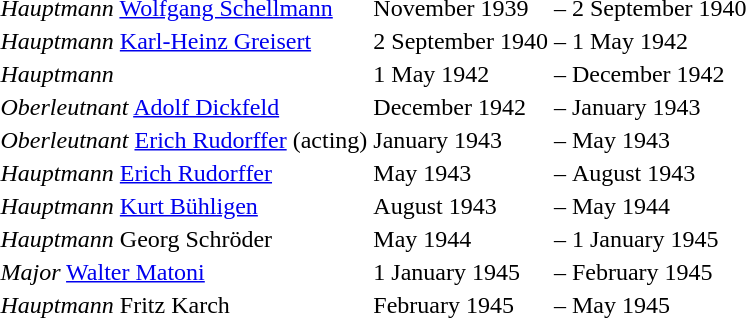<table>
<tr>
<td><em>Hauptmann</em> <a href='#'>Wolfgang Schellmann</a></td>
<td>November 1939</td>
<td>–</td>
<td>2 September 1940</td>
</tr>
<tr>
<td><em>Hauptmann</em> <a href='#'>Karl-Heinz Greisert</a></td>
<td>2 September 1940</td>
<td>–</td>
<td>1 May 1942</td>
</tr>
<tr>
<td><em>Hauptmann</em> </td>
<td>1 May 1942</td>
<td>–</td>
<td>December 1942</td>
</tr>
<tr>
<td><em>Oberleutnant</em> <a href='#'>Adolf Dickfeld</a></td>
<td>December 1942</td>
<td>–</td>
<td>January 1943</td>
</tr>
<tr>
<td><em>Oberleutnant</em> <a href='#'>Erich Rudorffer</a> (acting)</td>
<td>January 1943</td>
<td>–</td>
<td>May 1943</td>
</tr>
<tr>
<td><em>Hauptmann</em> <a href='#'>Erich Rudorffer</a></td>
<td>May 1943</td>
<td>–</td>
<td>August 1943</td>
</tr>
<tr>
<td><em>Hauptmann</em> <a href='#'>Kurt Bühligen</a></td>
<td>August 1943</td>
<td>–</td>
<td>May 1944</td>
</tr>
<tr>
<td><em>Hauptmann</em> Georg Schröder</td>
<td>May 1944</td>
<td>–</td>
<td>1 January 1945</td>
</tr>
<tr>
<td><em>Major</em> <a href='#'>Walter Matoni</a></td>
<td>1 January 1945</td>
<td>–</td>
<td>February 1945</td>
</tr>
<tr>
<td><em>Hauptmann</em> Fritz Karch</td>
<td>February 1945</td>
<td>–</td>
<td>May 1945</td>
</tr>
</table>
